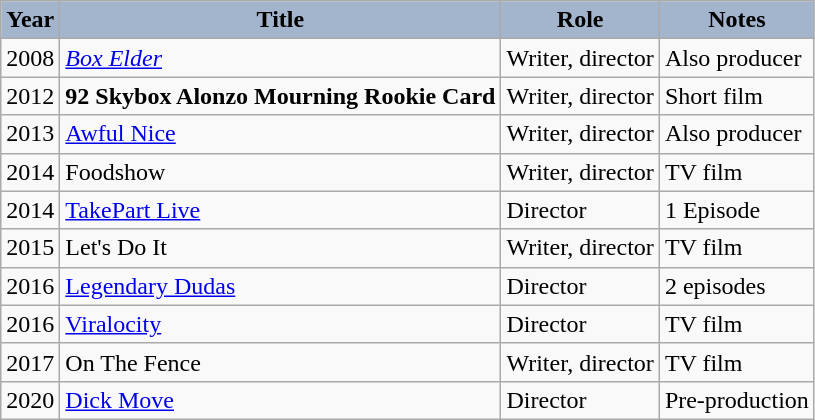<table class="wikitable">
<tr>
<th style="background-color: #A2B5CD;">Year</th>
<th style="background-color: #A2B5CD;">Title</th>
<th style="background-color: #A2B5CD;">Role</th>
<th style="background-color: #A2B5CD;">Notes</th>
</tr>
<tr>
<td>2008</td>
<td><em><a href='#'>Box Elder</a></em></td>
<td>Writer, director</td>
<td>Also producer</td>
</tr>
<tr>
<td>2012</td>
<td><strong>92 Skybox Alonzo Mourning Rookie Card<em></td>
<td>Writer, director</td>
<td>Short film</td>
</tr>
<tr>
<td>2013</td>
<td></em><a href='#'>Awful Nice</a><em></td>
<td>Writer, director</td>
<td>Also producer</td>
</tr>
<tr>
<td>2014</td>
<td></em>Foodshow<em></td>
<td>Writer, director</td>
<td>TV film</td>
</tr>
<tr>
<td>2014</td>
<td></em><a href='#'>TakePart Live</a><em></td>
<td>Director</td>
<td>1 Episode</td>
</tr>
<tr>
<td>2015</td>
<td></em>Let's Do It<em></td>
<td>Writer, director</td>
<td>TV film</td>
</tr>
<tr>
<td>2016</td>
<td></em><a href='#'>Legendary Dudas</a><em></td>
<td>Director</td>
<td>2 episodes</td>
</tr>
<tr>
<td>2016</td>
<td></em><a href='#'>Viralocity</a><em></td>
<td>Director</td>
<td>TV film</td>
</tr>
<tr>
<td>2017</td>
<td></em>On The Fence<em></td>
<td>Writer, director</td>
<td>TV film</td>
</tr>
<tr>
<td>2020</td>
<td></em><a href='#'>Dick Move</a><em></td>
<td>Director</td>
<td></em>Pre-production<em></td>
</tr>
</table>
